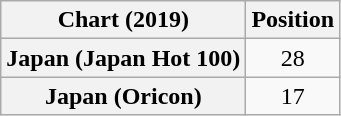<table class="wikitable sortable plainrowheaders" style="text-align:center;">
<tr>
<th scope="col">Chart (2019)</th>
<th scope="col">Position</th>
</tr>
<tr>
<th scope="row">Japan (Japan Hot 100)</th>
<td>28</td>
</tr>
<tr>
<th scope="row">Japan (Oricon)</th>
<td>17</td>
</tr>
</table>
